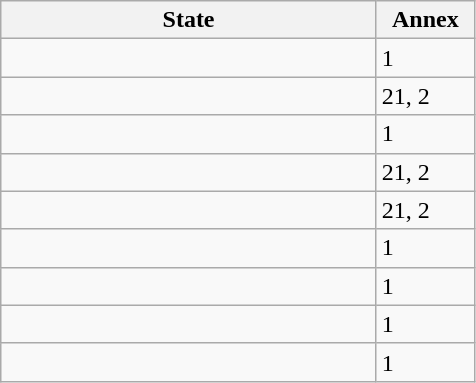<table class="wikitable sortable">
<tr>
<th scope="col" width="243">State</th>
<th scope="col" width="58">Annex</th>
</tr>
<tr>
<td></td>
<td>1</td>
</tr>
<tr>
<td></td>
<td><span>2</span>1, 2</td>
</tr>
<tr>
<td></td>
<td>1</td>
</tr>
<tr>
<td></td>
<td><span>2</span>1, 2</td>
</tr>
<tr>
<td></td>
<td><span>2</span>1, 2</td>
</tr>
<tr>
<td></td>
<td>1</td>
</tr>
<tr>
<td></td>
<td>1</td>
</tr>
<tr>
<td></td>
<td>1</td>
</tr>
<tr>
<td></td>
<td>1</td>
</tr>
</table>
